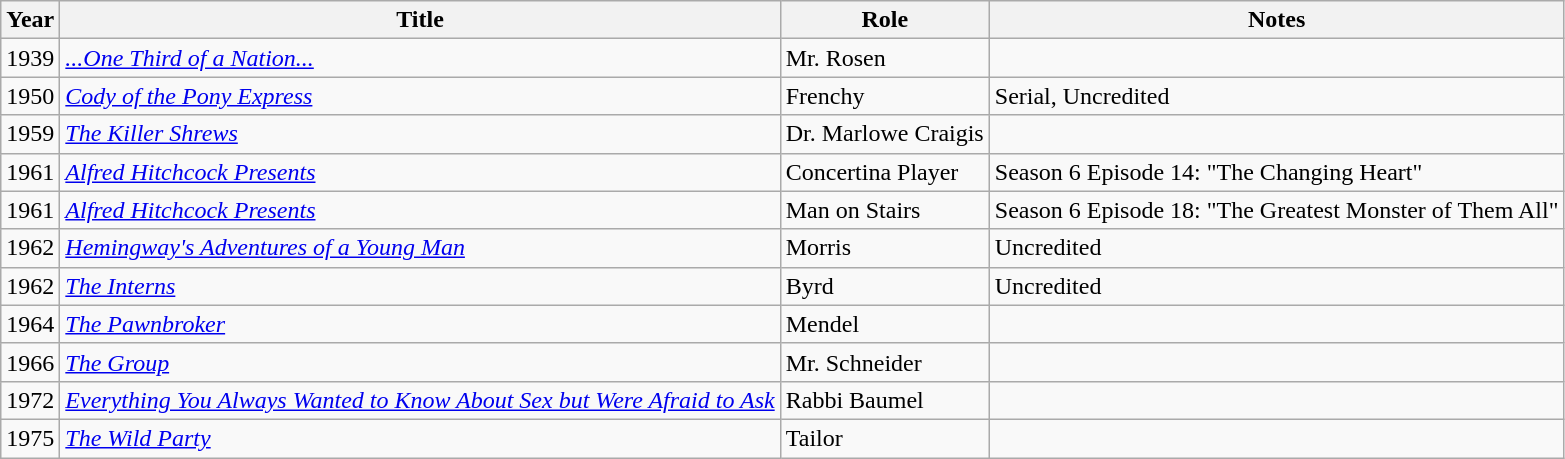<table class="wikitable">
<tr>
<th>Year</th>
<th>Title</th>
<th>Role</th>
<th>Notes</th>
</tr>
<tr>
<td>1939</td>
<td><em><a href='#'>...One Third of a Nation...</a></em></td>
<td>Mr. Rosen</td>
<td></td>
</tr>
<tr>
<td>1950</td>
<td><em><a href='#'>Cody of the Pony Express</a></em></td>
<td>Frenchy</td>
<td>Serial, Uncredited</td>
</tr>
<tr>
<td>1959</td>
<td><em><a href='#'>The Killer Shrews</a></em></td>
<td>Dr. Marlowe Craigis</td>
<td></td>
</tr>
<tr>
<td>1961</td>
<td><em><a href='#'>Alfred Hitchcock Presents</a></em></td>
<td>Concertina Player</td>
<td>Season 6 Episode 14: "The Changing Heart"</td>
</tr>
<tr>
<td>1961</td>
<td><em><a href='#'>Alfred Hitchcock Presents</a></em></td>
<td>Man on Stairs</td>
<td>Season 6 Episode 18: "The Greatest Monster of Them All"</td>
</tr>
<tr>
<td>1962</td>
<td><em><a href='#'>Hemingway's Adventures of a Young Man</a></em></td>
<td>Morris</td>
<td>Uncredited</td>
</tr>
<tr>
<td>1962</td>
<td><em><a href='#'>The Interns</a></em></td>
<td>Byrd</td>
<td>Uncredited</td>
</tr>
<tr>
<td>1964</td>
<td><em><a href='#'>The Pawnbroker</a></em></td>
<td>Mendel</td>
<td></td>
</tr>
<tr>
<td>1966</td>
<td><em><a href='#'>The Group</a></em></td>
<td>Mr. Schneider</td>
<td></td>
</tr>
<tr>
<td>1972</td>
<td><em><a href='#'>Everything You Always Wanted to Know About Sex but Were Afraid to Ask</a></em></td>
<td>Rabbi Baumel</td>
<td></td>
</tr>
<tr>
<td>1975</td>
<td><em><a href='#'>The Wild Party</a></em></td>
<td>Tailor</td>
<td></td>
</tr>
</table>
